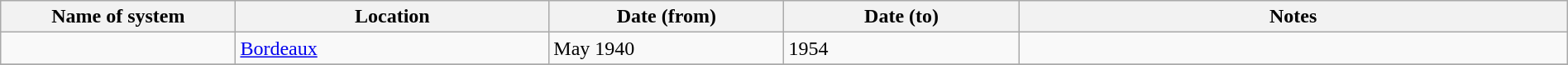<table class="wikitable" width=100%>
<tr>
<th width=15%>Name of system</th>
<th width=20%>Location</th>
<th width=15%>Date (from)</th>
<th width=15%>Date (to)</th>
<th width=35%>Notes</th>
</tr>
<tr>
<td> </td>
<td><a href='#'>Bordeaux</a></td>
<td>May 1940</td>
<td>1954</td>
<td> </td>
</tr>
<tr>
</tr>
</table>
